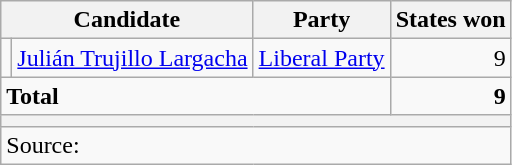<table class="wikitable sortable">
<tr>
<th colspan=2>Candidate</th>
<th>Party</th>
<th>States won</th>
</tr>
<tr>
<td bgcolor=></td>
<td align=left><a href='#'>Julián Trujillo Largacha</a></td>
<td align=left><a href='#'>Liberal Party</a></td>
<td align=right>9</td>
</tr>
<tr class=sortbottom>
<td align=left colspan=3><strong>Total</strong></td>
<td align=right><strong>9</strong></td>
</tr>
<tr class=sortbottom>
<th colspan=4></th>
</tr>
<tr class=sortbottom>
<td align=left colspan=4>Source: </td>
</tr>
</table>
